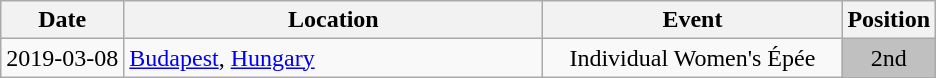<table class="wikitable" style="text-align:center;">
<tr>
<th>Date</th>
<th style="width:17em">Location</th>
<th style="width:12em">Event</th>
<th>Position</th>
</tr>
<tr>
<td>2019-03-08</td>
<td rowspan="1" align="left"> <a href='#'>Budapest</a>, <a href='#'>Hungary</a></td>
<td>Individual Women's Épée</td>
<td bgcolor="silver">2nd</td>
</tr>
</table>
